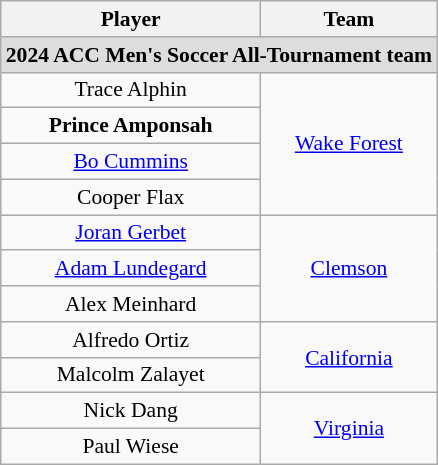<table class="wikitable" style="white-space:nowrap; font-size:90%; text-align: center;">
<tr>
<th>Player</th>
<th>Team</th>
</tr>
<tr>
<td colspan="2" style="text-align:center; background:#ddd;"><strong>2024 ACC Men's Soccer All-Tournament team</strong></td>
</tr>
<tr>
<td>Trace Alphin</td>
<td rowspan=4><a href='#'>Wake Forest</a></td>
</tr>
<tr>
<td><strong>Prince Amponsah</strong></td>
</tr>
<tr>
<td><a href='#'>Bo Cummins</a></td>
</tr>
<tr>
<td>Cooper Flax</td>
</tr>
<tr>
<td><a href='#'>Joran Gerbet</a></td>
<td rowspan=3><a href='#'>Clemson</a></td>
</tr>
<tr>
<td><a href='#'>Adam Lundegard</a></td>
</tr>
<tr>
<td>Alex Meinhard</td>
</tr>
<tr>
<td>Alfredo Ortiz</td>
<td rowspan=2><a href='#'>California</a></td>
</tr>
<tr>
<td>Malcolm Zalayet</td>
</tr>
<tr>
<td>Nick Dang</td>
<td rowspan=2><a href='#'>Virginia</a></td>
</tr>
<tr>
<td>Paul Wiese</td>
</tr>
</table>
